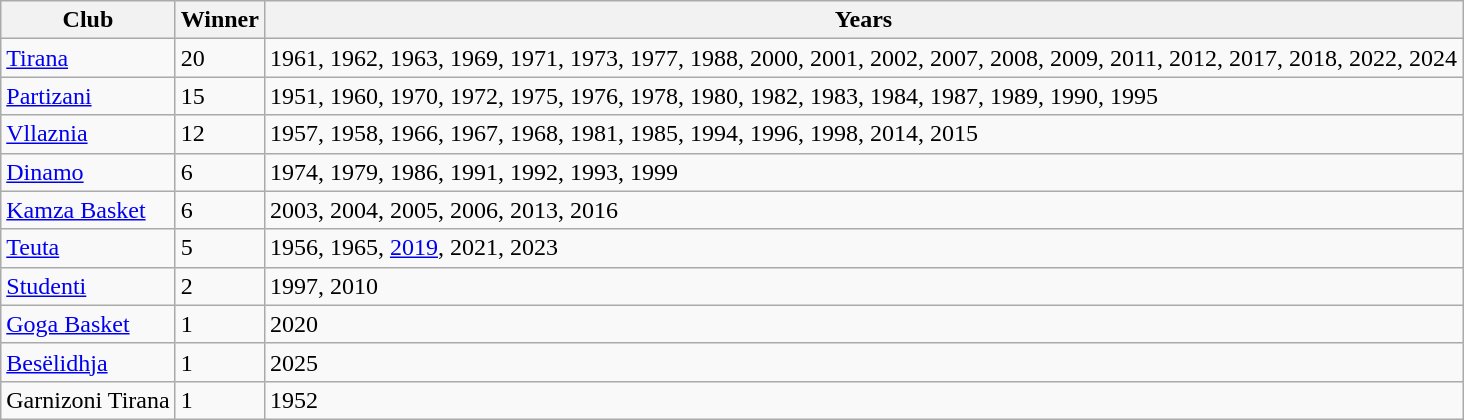<table class="wikitable">
<tr>
<th>Club</th>
<th>Winner</th>
<th>Years</th>
</tr>
<tr>
<td><a href='#'>Tirana</a></td>
<td>20</td>
<td>1961, 1962, 1963, 1969, 1971, 1973, 1977, 1988, 2000, 2001, 2002, 2007, 2008, 2009, 2011, 2012, 2017, 2018, 2022, 2024</td>
</tr>
<tr>
<td><a href='#'>Partizani</a></td>
<td>15</td>
<td>1951, 1960, 1970, 1972, 1975, 1976, 1978, 1980, 1982, 1983, 1984, 1987, 1989, 1990, 1995</td>
</tr>
<tr>
<td><a href='#'>Vllaznia</a></td>
<td>12</td>
<td>1957, 1958, 1966, 1967, 1968, 1981, 1985, 1994, 1996, 1998, 2014, 2015</td>
</tr>
<tr>
<td><a href='#'>Dinamo</a></td>
<td>6</td>
<td>1974, 1979, 1986, 1991, 1992, 1993, 1999</td>
</tr>
<tr>
<td><a href='#'>Kamza Basket</a></td>
<td>6</td>
<td>2003, 2004, 2005, 2006, 2013, 2016</td>
</tr>
<tr>
<td><a href='#'>Teuta</a></td>
<td>5</td>
<td>1956, 1965, <a href='#'>2019</a>, 2021, 2023</td>
</tr>
<tr>
<td><a href='#'>Studenti</a></td>
<td>2</td>
<td>1997, 2010</td>
</tr>
<tr>
<td><a href='#'>Goga Basket</a></td>
<td>1</td>
<td>2020</td>
</tr>
<tr>
<td><a href='#'>Besëlidhja</a></td>
<td>1</td>
<td>2025</td>
</tr>
<tr>
<td>Garnizoni Tirana</td>
<td>1</td>
<td>1952</td>
</tr>
</table>
